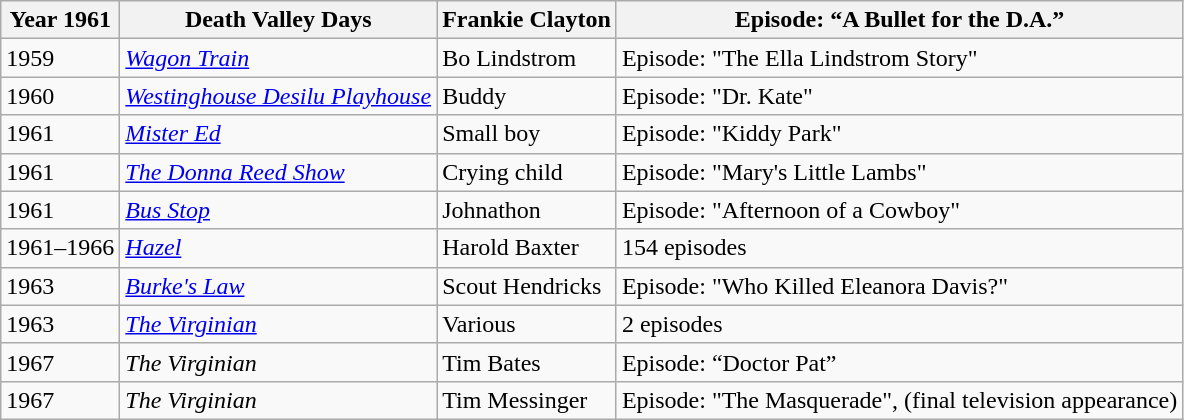<table class="wikitable sortable">
<tr>
<th>Year 1961</th>
<th>Death Valley Days</th>
<th>Frankie Clayton</th>
<th class="unsortable">Episode: “A Bullet for the D.A.”</th>
</tr>
<tr>
<td>1959</td>
<td><em><a href='#'>Wagon Train</a></em></td>
<td>Bo Lindstrom</td>
<td>Episode: "The Ella Lindstrom Story"</td>
</tr>
<tr>
<td>1960</td>
<td><em><a href='#'>Westinghouse Desilu Playhouse</a></em></td>
<td>Buddy</td>
<td>Episode: "Dr. Kate"</td>
</tr>
<tr>
<td>1961</td>
<td><em><a href='#'>Mister Ed</a></em></td>
<td>Small boy</td>
<td>Episode: "Kiddy Park"</td>
</tr>
<tr>
<td>1961</td>
<td><em><a href='#'>The Donna Reed Show</a></em></td>
<td>Crying child</td>
<td>Episode: "Mary's Little Lambs"</td>
</tr>
<tr>
<td>1961</td>
<td><em><a href='#'>Bus Stop</a></em></td>
<td>Johnathon</td>
<td>Episode: "Afternoon of a Cowboy"</td>
</tr>
<tr>
<td>1961–1966</td>
<td><em><a href='#'>Hazel</a></em></td>
<td>Harold Baxter</td>
<td>154 episodes</td>
</tr>
<tr>
<td>1963</td>
<td><em><a href='#'>Burke's Law</a></em></td>
<td>Scout Hendricks</td>
<td>Episode: "Who Killed Eleanora Davis?"</td>
</tr>
<tr>
<td>1963</td>
<td><em><a href='#'>The Virginian</a></em></td>
<td>Various</td>
<td>2 episodes</td>
</tr>
<tr>
<td>1967</td>
<td><em>The Virginian</em></td>
<td>Tim Bates</td>
<td>Episode: “Doctor Pat”</td>
</tr>
<tr>
<td>1967</td>
<td><em>The Virginian</em></td>
<td>Tim Messinger</td>
<td>Episode: "The Masquerade", (final television appearance)</td>
</tr>
</table>
